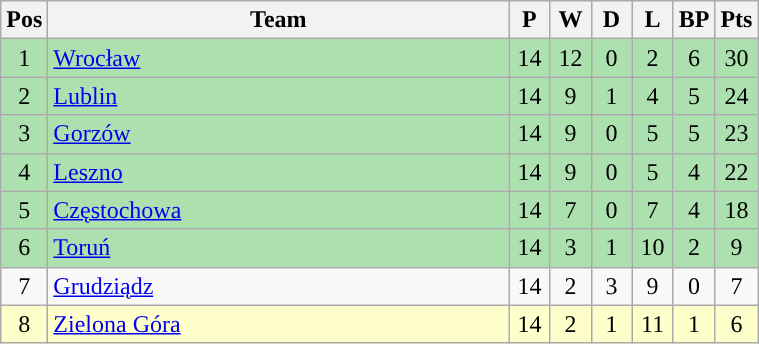<table class="wikitable" style="font-size: 100%">
<tr>
<th width=20>Pos</th>
<th width=300>Team</th>
<th width=20>P</th>
<th width=20>W</th>
<th width=20>D</th>
<th width=20>L</th>
<th width=20>BP</th>
<th width=20>Pts</th>
</tr>
<tr align=center style="background:#ACE1AF;">
<td>1</td>
<td align="left"><a href='#'>Wrocław</a></td>
<td>14</td>
<td>12</td>
<td>0</td>
<td>2</td>
<td>6</td>
<td>30</td>
</tr>
<tr align=center style="background:#ACE1AF;">
<td>2</td>
<td align="left"><a href='#'>Lublin</a></td>
<td>14</td>
<td>9</td>
<td>1</td>
<td>4</td>
<td>5</td>
<td>24</td>
</tr>
<tr align=center style="background:#ACE1AF;">
<td>3</td>
<td align="left"><a href='#'>Gorzów</a></td>
<td>14</td>
<td>9</td>
<td>0</td>
<td>5</td>
<td>5</td>
<td>23</td>
</tr>
<tr align=center style="background:#ACE1AF;">
<td>4</td>
<td align="left"><a href='#'>Leszno</a></td>
<td>14</td>
<td>9</td>
<td>0</td>
<td>5</td>
<td>4</td>
<td>22</td>
</tr>
<tr align=center style="background:#ACE1AF;">
<td>5</td>
<td align="left"><a href='#'>Częstochowa</a></td>
<td>14</td>
<td>7</td>
<td>0</td>
<td>7</td>
<td>4</td>
<td>18</td>
</tr>
<tr align=center style="background:#ACE1AF;">
<td>6</td>
<td align="left"><a href='#'>Toruń</a></td>
<td>14</td>
<td>3</td>
<td>1</td>
<td>10</td>
<td>2</td>
<td>9</td>
</tr>
<tr align=center>
<td>7</td>
<td align="left"><a href='#'>Grudziądz</a></td>
<td>14</td>
<td>2</td>
<td>3</td>
<td>9</td>
<td>0</td>
<td>7</td>
</tr>
<tr align=center style="background: #ffffcc;">
<td>8</td>
<td align="left"><a href='#'>Zielona Góra</a></td>
<td>14</td>
<td>2</td>
<td>1</td>
<td>11</td>
<td>1</td>
<td>6</td>
</tr>
</table>
